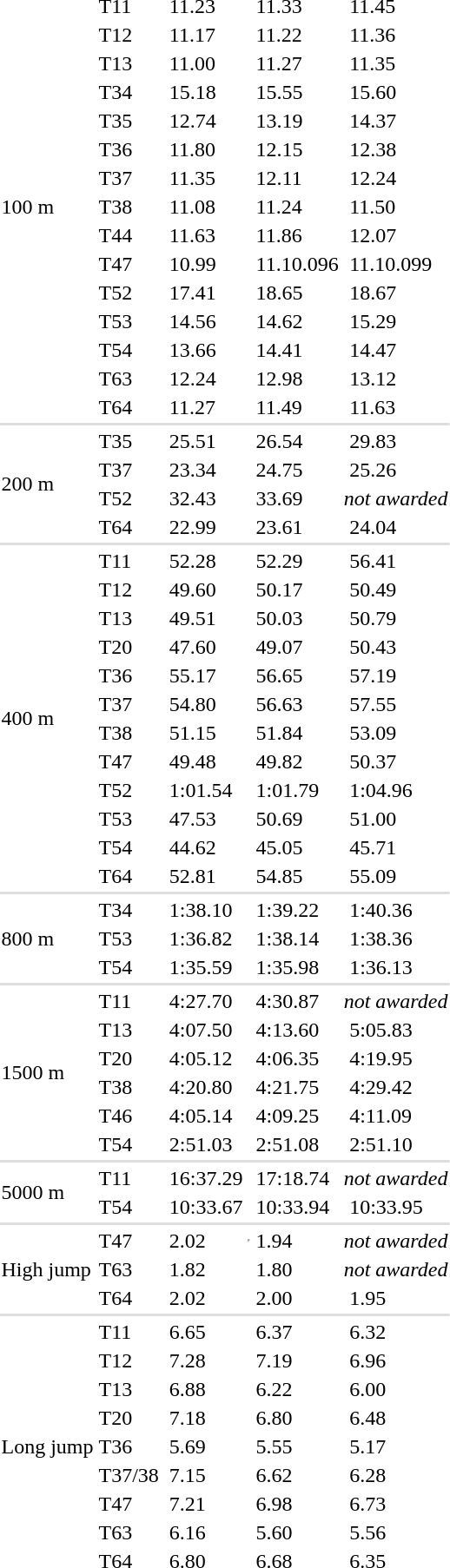<table>
<tr>
<td rowspan="15">100 m<br></td>
<td>T11</td>
<td></td>
<td>11.23</td>
<td></td>
<td>11.33 </td>
<td></td>
<td>11.45 </td>
</tr>
<tr>
<td>T12</td>
<td></td>
<td>11.17 </td>
<td></td>
<td>11.22 </td>
<td></td>
<td>11.36 </td>
</tr>
<tr>
<td>T13</td>
<td></td>
<td>11.00 </td>
<td></td>
<td>11.27</td>
<td></td>
<td>11.35 </td>
</tr>
<tr>
<td>T34</td>
<td></td>
<td>15.18 </td>
<td></td>
<td>15.55</td>
<td></td>
<td>15.60 </td>
</tr>
<tr>
<td>T35</td>
<td></td>
<td>12.74 </td>
<td></td>
<td>13.19 </td>
<td></td>
<td>14.37</td>
</tr>
<tr>
<td>T36</td>
<td></td>
<td>11.80 </td>
<td></td>
<td>12.15</td>
<td></td>
<td>12.38</td>
</tr>
<tr>
<td>T37</td>
<td></td>
<td>11.35 </td>
<td></td>
<td>12.11 </td>
<td></td>
<td>12.24</td>
</tr>
<tr>
<td>T38</td>
<td></td>
<td>11.08 </td>
<td></td>
<td>11.24</td>
<td></td>
<td>11.50 </td>
</tr>
<tr>
<td>T44</td>
<td></td>
<td>11.63 </td>
<td></td>
<td>11.86</td>
<td></td>
<td>12.07 </td>
</tr>
<tr>
<td>T47</td>
<td></td>
<td>10.99 </td>
<td></td>
<td>11.10.096</td>
<td></td>
<td>11.10.099 </td>
</tr>
<tr>
<td>T52</td>
<td></td>
<td>17.41 </td>
<td></td>
<td>18.65 </td>
<td></td>
<td>18.67</td>
</tr>
<tr>
<td>T53</td>
<td></td>
<td>14.56 </td>
<td></td>
<td>14.62</td>
<td></td>
<td>15.29</td>
</tr>
<tr>
<td>T54</td>
<td></td>
<td>13.66 </td>
<td></td>
<td>14.41</td>
<td></td>
<td>14.47 </td>
</tr>
<tr>
<td>T63</td>
<td></td>
<td>12.24 </td>
<td></td>
<td>12.98</td>
<td></td>
<td>13.12 </td>
</tr>
<tr>
<td>T64</td>
<td></td>
<td>11.27 </td>
<td></td>
<td>11.49</td>
<td></td>
<td>11.63</td>
</tr>
<tr bgcolor="#DDDDDD">
<td colspan="8"></td>
</tr>
<tr>
<td rowspan="4">200 m<br></td>
<td>T35</td>
<td></td>
<td>25.51 </td>
<td></td>
<td>26.54 </td>
<td></td>
<td>29.83</td>
</tr>
<tr>
<td>T37</td>
<td></td>
<td>23.34 </td>
<td></td>
<td>24.75 </td>
<td></td>
<td>25.26</td>
</tr>
<tr>
<td>T52</td>
<td></td>
<td>32.43 </td>
<td></td>
<td>33.69 </td>
<td align="center" colspan="2"><em>not awarded</em></td>
</tr>
<tr>
<td>T64</td>
<td></td>
<td>22.99 </td>
<td></td>
<td>23.61 </td>
<td></td>
<td>24.04</td>
</tr>
<tr bgcolor="#DDDDDD">
<td colspan="8"></td>
</tr>
<tr>
<td rowspan="12">400 m</td>
<td>T11</td>
<td></td>
<td>52.28 </td>
<td></td>
<td>52.29 </td>
<td></td>
<td>56.41</td>
</tr>
<tr>
<td>T12</td>
<td></td>
<td>49.60</td>
<td></td>
<td>50.17 </td>
<td></td>
<td>50.49 </td>
</tr>
<tr>
<td>T13</td>
<td></td>
<td>49.51 </td>
<td></td>
<td>50.03 </td>
<td></td>
<td>50.79</td>
</tr>
<tr>
<td>T20</td>
<td></td>
<td>47.60 </td>
<td></td>
<td>49.07 </td>
<td></td>
<td>50.43</td>
</tr>
<tr>
<td>T36</td>
<td></td>
<td>55.17 </td>
<td></td>
<td>56.65</td>
<td></td>
<td>57.19</td>
</tr>
<tr>
<td>T37</td>
<td></td>
<td>54.80</td>
<td></td>
<td>56.63 </td>
<td></td>
<td>57.55</td>
</tr>
<tr>
<td>T38</td>
<td></td>
<td>51.15 </td>
<td></td>
<td>51.84 </td>
<td></td>
<td>53.09 </td>
</tr>
<tr>
<td>T47</td>
<td></td>
<td>49.48</td>
<td></td>
<td>49.82 </td>
<td></td>
<td>50.37 </td>
</tr>
<tr>
<td>T52</td>
<td></td>
<td>1:01.54 </td>
<td></td>
<td>1:01.79 </td>
<td></td>
<td>1:04.96</td>
</tr>
<tr>
<td>T53</td>
<td></td>
<td>47.53 </td>
<td></td>
<td>50.69</td>
<td></td>
<td>51.00 </td>
</tr>
<tr>
<td>T54</td>
<td></td>
<td>44.62 </td>
<td></td>
<td>45.05</td>
<td></td>
<td>45.71 </td>
</tr>
<tr>
<td>T64</td>
<td></td>
<td>52.81 </td>
<td></td>
<td>54.85 </td>
<td></td>
<td>55.09 </td>
</tr>
<tr bgcolor="#DDDDDD">
<td colspan="8"></td>
</tr>
<tr>
<td rowspan="3">800 m</td>
<td>T34</td>
<td></td>
<td>1:38.10 </td>
<td></td>
<td>1:39.22 </td>
<td></td>
<td>1:40.36</td>
</tr>
<tr>
<td>T53</td>
<td></td>
<td>1:36.82 </td>
<td></td>
<td>1:38.14</td>
<td></td>
<td>1:38.36 </td>
</tr>
<tr>
<td>T54</td>
<td></td>
<td>1:35.59</td>
<td></td>
<td>1:35.98</td>
<td></td>
<td>1:36.13</td>
</tr>
<tr bgcolor="#DDDDDD">
<td colspan="8"></td>
</tr>
<tr>
<td rowspan="6">1500 m</td>
<td>T11</td>
<td></td>
<td>4:27.70</td>
<td></td>
<td>4:30.87</td>
<td align="center" colspan="2"><em>not awarded</em></td>
</tr>
<tr>
<td>T13</td>
<td></td>
<td>4:07.50 </td>
<td></td>
<td>4:13.60</td>
<td></td>
<td>5:05.83</td>
</tr>
<tr>
<td>T20</td>
<td></td>
<td>4:05.12</td>
<td></td>
<td>4:06.35</td>
<td></td>
<td>4:19.95 </td>
</tr>
<tr>
<td>T38</td>
<td></td>
<td>4:20.80 </td>
<td></td>
<td>4:21.75 </td>
<td></td>
<td>4:29.42</td>
</tr>
<tr>
<td>T46</td>
<td></td>
<td>4:05.14 </td>
<td></td>
<td>4:09.25 </td>
<td></td>
<td>4:11.09 </td>
</tr>
<tr>
<td>T54</td>
<td></td>
<td>2:51.03 </td>
<td></td>
<td>2:51.08</td>
<td></td>
<td>2:51.10 </td>
</tr>
<tr bgcolor="#DDDDDD">
<td colspan="8"></td>
</tr>
<tr>
<td rowspan="2">5000 m</td>
<td>T11</td>
<td></td>
<td>16:37.29</td>
<td></td>
<td>17:18.74</td>
<td align="center" colspan="2"><em>not awarded</em></td>
</tr>
<tr>
<td>T54</td>
<td></td>
<td>10:33.67</td>
<td></td>
<td>10:33.94</td>
<td></td>
<td>10:33.95</td>
</tr>
<tr bgcolor="#DDDDDD">
<td colspan="8"></td>
</tr>
<tr>
<td rowspan="3">High jump</td>
<td>T47</td>
<td></td>
<td>2.02 </td>
<td><hr></td>
<td>1.94</td>
<td align="center" colspan="2"><em>not awarded</em></td>
</tr>
<tr>
<td>T63</td>
<td></td>
<td>1.82 </td>
<td></td>
<td>1.80 </td>
<td align="center" colspan="2"><em>not awarded</em></td>
</tr>
<tr>
<td>T64</td>
<td></td>
<td>2.02 </td>
<td></td>
<td>2.00</td>
<td></td>
<td>1.95</td>
</tr>
<tr bgcolor="#DDDDDD">
<td colspan="8"></td>
</tr>
<tr>
<td rowspan="9">Long jump</td>
<td>T11</td>
<td></td>
<td>6.65 </td>
<td></td>
<td>6.37 </td>
<td></td>
<td>6.32 </td>
</tr>
<tr>
<td>T12</td>
<td></td>
<td>7.28 </td>
<td></td>
<td>7.19</td>
<td></td>
<td>6.96 </td>
</tr>
<tr>
<td>T13</td>
<td></td>
<td>6.88 </td>
<td></td>
<td>6.22</td>
<td></td>
<td>6.00 </td>
</tr>
<tr>
<td>T20</td>
<td></td>
<td>7.18</td>
<td></td>
<td>6.80</td>
<td></td>
<td>6.48</td>
</tr>
<tr>
<td>T36</td>
<td></td>
<td>5.69 </td>
<td></td>
<td>5.55</td>
<td></td>
<td>5.17</td>
</tr>
<tr>
<td>T37/38</td>
<td></td>
<td>7.15 </td>
<td></td>
<td>6.62</td>
<td></td>
<td>6.28</td>
</tr>
<tr>
<td>T47</td>
<td></td>
<td>7.21 </td>
<td></td>
<td>6.98</td>
<td></td>
<td>6.73 </td>
</tr>
<tr>
<td>T63</td>
<td></td>
<td>6.16 </td>
<td></td>
<td>5.60 </td>
<td></td>
<td>5.56</td>
</tr>
<tr>
<td>T64</td>
<td></td>
<td>6.80 </td>
<td></td>
<td>6.68 </td>
<td></td>
<td>6.35</td>
</tr>
</table>
